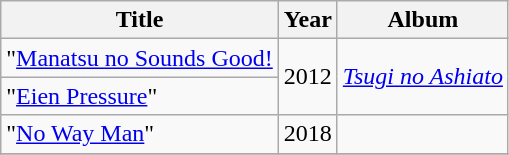<table class="wikitable">
<tr>
<th>Title</th>
<th>Year</th>
<th>Album</th>
</tr>
<tr>
<td>"<a href='#'>Manatsu no Sounds Good!</a></td>
<td rowspan="2">2012</td>
<td rowspan="2"><em><a href='#'>Tsugi no Ashiato</a></em></td>
</tr>
<tr>
<td>"<a href='#'>Eien Pressure</a>"</td>
</tr>
<tr>
<td>"<a href='#'>No Way Man</a>"</td>
<td>2018</td>
<td></td>
</tr>
<tr>
</tr>
</table>
